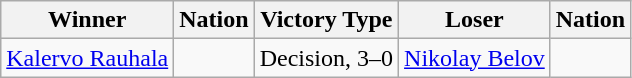<table class="wikitable sortable" style="text-align:left;">
<tr>
<th>Winner</th>
<th>Nation</th>
<th>Victory Type</th>
<th>Loser</th>
<th>Nation</th>
</tr>
<tr>
<td><a href='#'>Kalervo Rauhala</a></td>
<td></td>
<td>Decision, 3–0</td>
<td><a href='#'>Nikolay Belov</a></td>
<td></td>
</tr>
</table>
